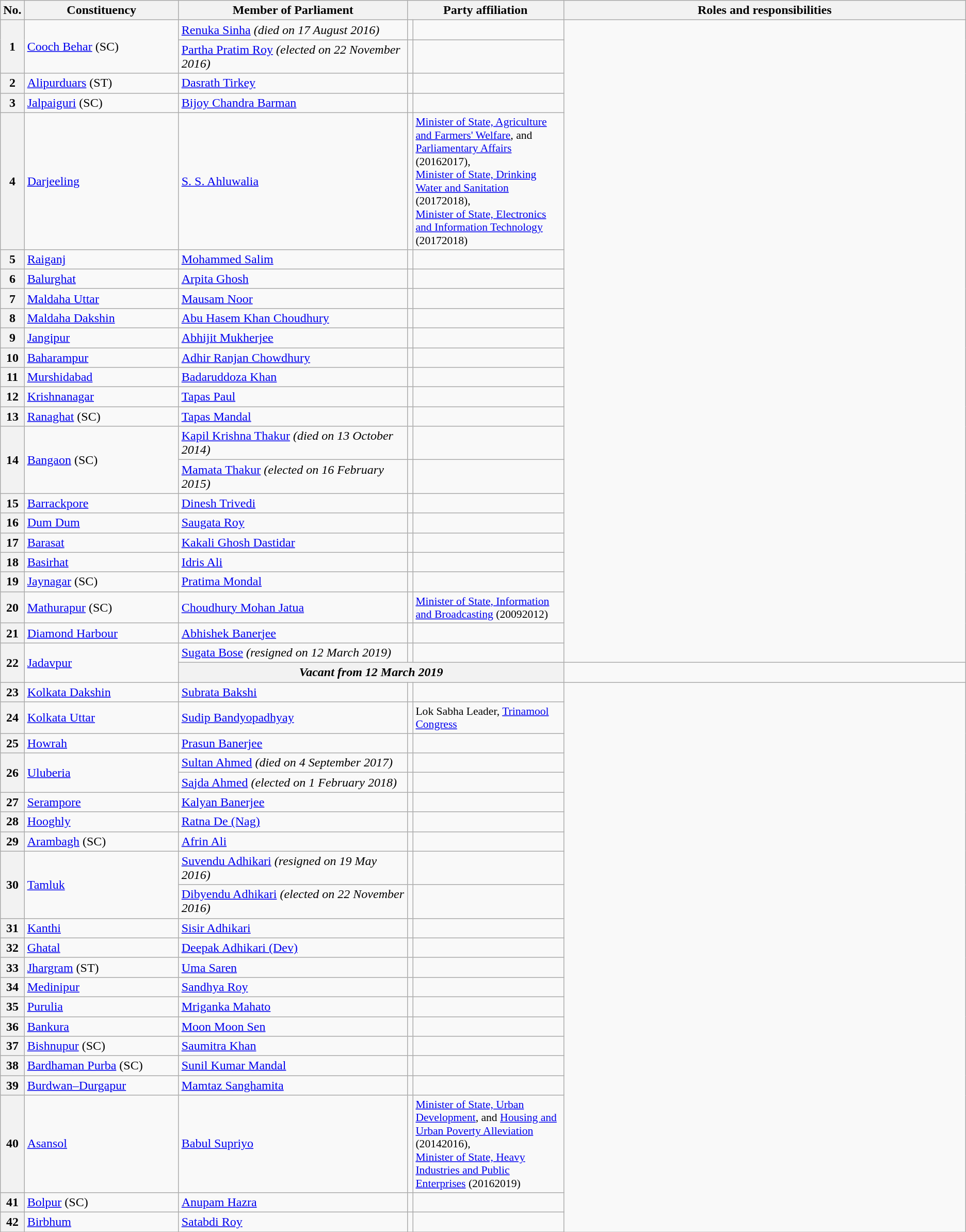<table class="wikitable">
<tr style="text-align:center;">
<th>No.</th>
<th style="width:12em">Constituency</th>
<th style="width:18em">Member of Parliament</th>
<th colspan="2" style="width:18em">Party affiliation</th>
<th style="width:32em">Roles and responsibilities</th>
</tr>
<tr>
<th rowspan="2">1</th>
<td rowspan="2"><a href='#'>Cooch Behar</a> (SC)</td>
<td><a href='#'>Renuka Sinha</a> <em>(died on 17 August 2016)</em></td>
<td></td>
<td></td>
</tr>
<tr>
<td><a href='#'>Partha Pratim Roy</a> <em>(elected on 22 November 2016)</em></td>
<td></td>
<td></td>
</tr>
<tr>
<th>2</th>
<td><a href='#'>Alipurduars</a> (ST)</td>
<td><a href='#'>Dasrath Tirkey</a></td>
<td></td>
<td></td>
</tr>
<tr>
<th>3</th>
<td><a href='#'>Jalpaiguri</a> (SC)</td>
<td><a href='#'>Bijoy Chandra Barman</a></td>
<td></td>
<td></td>
</tr>
<tr>
<th>4</th>
<td><a href='#'>Darjeeling</a></td>
<td><a href='#'>S. S. Ahluwalia</a></td>
<td></td>
<td style="font-size:90%"><a href='#'>Minister of State, Agriculture and Farmers' Welfare</a>, and <a href='#'>Parliamentary Affairs</a> (20162017),<br><a href='#'>Minister of State, Drinking Water and Sanitation</a> (20172018),<br><a href='#'>Minister of State, Electronics and Information Technology</a> (20172018)</td>
</tr>
<tr>
<th>5</th>
<td><a href='#'>Raiganj</a></td>
<td><a href='#'>Mohammed Salim</a></td>
<td></td>
<td></td>
</tr>
<tr>
<th>6</th>
<td><a href='#'>Balurghat</a></td>
<td><a href='#'>Arpita Ghosh</a></td>
<td></td>
<td></td>
</tr>
<tr>
<th>7</th>
<td><a href='#'>Maldaha Uttar</a></td>
<td><a href='#'>Mausam Noor</a></td>
<td></td>
<td></td>
</tr>
<tr>
<th>8</th>
<td><a href='#'>Maldaha Dakshin</a></td>
<td><a href='#'>Abu Hasem Khan Choudhury</a></td>
<td></td>
<td></td>
</tr>
<tr>
<th>9</th>
<td><a href='#'>Jangipur</a></td>
<td><a href='#'>Abhijit Mukherjee</a></td>
<td></td>
<td></td>
</tr>
<tr>
<th>10</th>
<td><a href='#'>Baharampur</a></td>
<td><a href='#'>Adhir Ranjan Chowdhury</a></td>
<td></td>
<td></td>
</tr>
<tr>
<th>11</th>
<td><a href='#'>Murshidabad</a></td>
<td><a href='#'>Badaruddoza Khan</a></td>
<td></td>
<td></td>
</tr>
<tr>
<th>12</th>
<td><a href='#'>Krishnanagar</a></td>
<td><a href='#'>Tapas Paul</a></td>
<td></td>
<td></td>
</tr>
<tr>
<th>13</th>
<td><a href='#'>Ranaghat</a> (SC)</td>
<td><a href='#'>Tapas Mandal</a></td>
<td></td>
<td></td>
</tr>
<tr>
<th rowspan="2">14</th>
<td rowspan="2"><a href='#'>Bangaon</a> (SC)</td>
<td><a href='#'>Kapil Krishna Thakur</a> <em>(died on 13 October 2014)</em></td>
<td></td>
<td></td>
</tr>
<tr>
<td><a href='#'>Mamata Thakur</a> <em>(elected on 16 February 2015)</em></td>
<td></td>
<td></td>
</tr>
<tr>
<th>15</th>
<td><a href='#'>Barrackpore</a></td>
<td><a href='#'>Dinesh Trivedi</a></td>
<td></td>
<td></td>
</tr>
<tr>
<th>16</th>
<td><a href='#'>Dum Dum</a></td>
<td><a href='#'>Saugata Roy</a></td>
<td></td>
<td></td>
</tr>
<tr>
<th>17</th>
<td><a href='#'>Barasat</a></td>
<td><a href='#'>Kakali Ghosh Dastidar</a></td>
<td></td>
<td></td>
</tr>
<tr>
<th>18</th>
<td><a href='#'>Basirhat</a></td>
<td><a href='#'>Idris Ali</a></td>
<td></td>
<td></td>
</tr>
<tr>
<th>19</th>
<td><a href='#'>Jaynagar</a> (SC)</td>
<td><a href='#'>Pratima Mondal</a></td>
<td></td>
<td></td>
</tr>
<tr>
<th>20</th>
<td><a href='#'>Mathurapur</a> (SC)</td>
<td><a href='#'>Choudhury Mohan Jatua</a></td>
<td></td>
<td style="font-size:90%"><a href='#'>Minister of State, Information and Broadcasting</a> (20092012)</td>
</tr>
<tr>
<th>21</th>
<td><a href='#'>Diamond Harbour</a></td>
<td><a href='#'>Abhishek Banerjee</a></td>
<td></td>
<td></td>
</tr>
<tr>
<th rowspan="2">22</th>
<td rowspan="2"><a href='#'>Jadavpur</a></td>
<td><a href='#'>Sugata Bose</a> <em>(resigned on 12 March 2019)</em></td>
<td></td>
<td></td>
</tr>
<tr>
<th colspan="3"><em>Vacant from 12 March 2019</em></th>
<td></td>
</tr>
<tr>
<th>23</th>
<td><a href='#'>Kolkata Dakshin</a></td>
<td><a href='#'>Subrata Bakshi</a></td>
<td></td>
<td></td>
</tr>
<tr>
<th>24</th>
<td><a href='#'>Kolkata Uttar</a></td>
<td><a href='#'>Sudip Bandyopadhyay</a></td>
<td></td>
<td style="font-size:90%">Lok Sabha Leader, <a href='#'>Trinamool Congress</a></td>
</tr>
<tr>
<th>25</th>
<td><a href='#'>Howrah</a></td>
<td><a href='#'>Prasun Banerjee</a></td>
<td></td>
<td></td>
</tr>
<tr>
<th rowspan="2">26</th>
<td rowspan="2"><a href='#'>Uluberia</a></td>
<td><a href='#'>Sultan Ahmed</a> <em>(died on 4 September 2017)</em></td>
<td></td>
<td></td>
</tr>
<tr>
<td><a href='#'>Sajda Ahmed</a> <em>(elected on 1 February 2018)</em></td>
<td></td>
<td></td>
</tr>
<tr>
<th>27</th>
<td><a href='#'>Serampore</a></td>
<td><a href='#'>Kalyan Banerjee</a></td>
<td></td>
<td></td>
</tr>
<tr>
<th>28</th>
<td><a href='#'>Hooghly</a></td>
<td><a href='#'>Ratna De (Nag)</a></td>
<td></td>
<td></td>
</tr>
<tr>
<th>29</th>
<td><a href='#'>Arambagh</a> (SC)</td>
<td><a href='#'>Afrin Ali</a></td>
<td></td>
<td></td>
</tr>
<tr>
<th rowspan="2">30</th>
<td rowspan="2"><a href='#'>Tamluk</a></td>
<td><a href='#'>Suvendu Adhikari</a> <em>(resigned on 19 May 2016)</em></td>
<td></td>
<td></td>
</tr>
<tr>
<td><a href='#'>Dibyendu Adhikari</a> <em>(elected on 22 November 2016)</em></td>
<td></td>
<td></td>
</tr>
<tr>
<th>31</th>
<td><a href='#'>Kanthi</a></td>
<td><a href='#'>Sisir Adhikari</a></td>
<td></td>
<td></td>
</tr>
<tr>
<th>32</th>
<td><a href='#'>Ghatal</a></td>
<td><a href='#'>Deepak Adhikari (Dev)</a></td>
<td></td>
<td></td>
</tr>
<tr>
<th>33</th>
<td><a href='#'>Jhargram</a> (ST)</td>
<td><a href='#'>Uma Saren</a></td>
<td></td>
<td></td>
</tr>
<tr>
<th>34</th>
<td><a href='#'>Medinipur</a></td>
<td><a href='#'>Sandhya Roy</a></td>
<td></td>
<td></td>
</tr>
<tr>
<th>35</th>
<td><a href='#'>Purulia</a></td>
<td><a href='#'>Mriganka Mahato</a></td>
<td></td>
<td></td>
</tr>
<tr>
<th>36</th>
<td><a href='#'>Bankura</a></td>
<td><a href='#'>Moon Moon Sen</a></td>
<td></td>
<td></td>
</tr>
<tr>
<th>37</th>
<td><a href='#'>Bishnupur</a> (SC)</td>
<td><a href='#'>Saumitra Khan</a></td>
<td></td>
<td></td>
</tr>
<tr>
<th>38</th>
<td><a href='#'>Bardhaman Purba</a> (SC)</td>
<td><a href='#'>Sunil Kumar Mandal</a></td>
<td></td>
<td></td>
</tr>
<tr>
<th>39</th>
<td><a href='#'>Burdwan–Durgapur</a></td>
<td><a href='#'>Mamtaz Sanghamita</a></td>
<td></td>
<td></td>
</tr>
<tr>
<th>40</th>
<td><a href='#'>Asansol</a></td>
<td><a href='#'>Babul Supriyo</a></td>
<td></td>
<td style="font-size:90%"><a href='#'>Minister of State, Urban Development</a>, and <a href='#'>Housing and Urban Poverty Alleviation</a> (20142016),<br><a href='#'>Minister of State, Heavy Industries and Public Enterprises</a> (20162019)</td>
</tr>
<tr>
<th>41</th>
<td><a href='#'>Bolpur</a> (SC)</td>
<td><a href='#'>Anupam Hazra</a></td>
<td></td>
<td></td>
</tr>
<tr>
<th>42</th>
<td><a href='#'>Birbhum</a></td>
<td><a href='#'>Satabdi Roy</a></td>
<td></td>
<td></td>
</tr>
<tr>
</tr>
</table>
